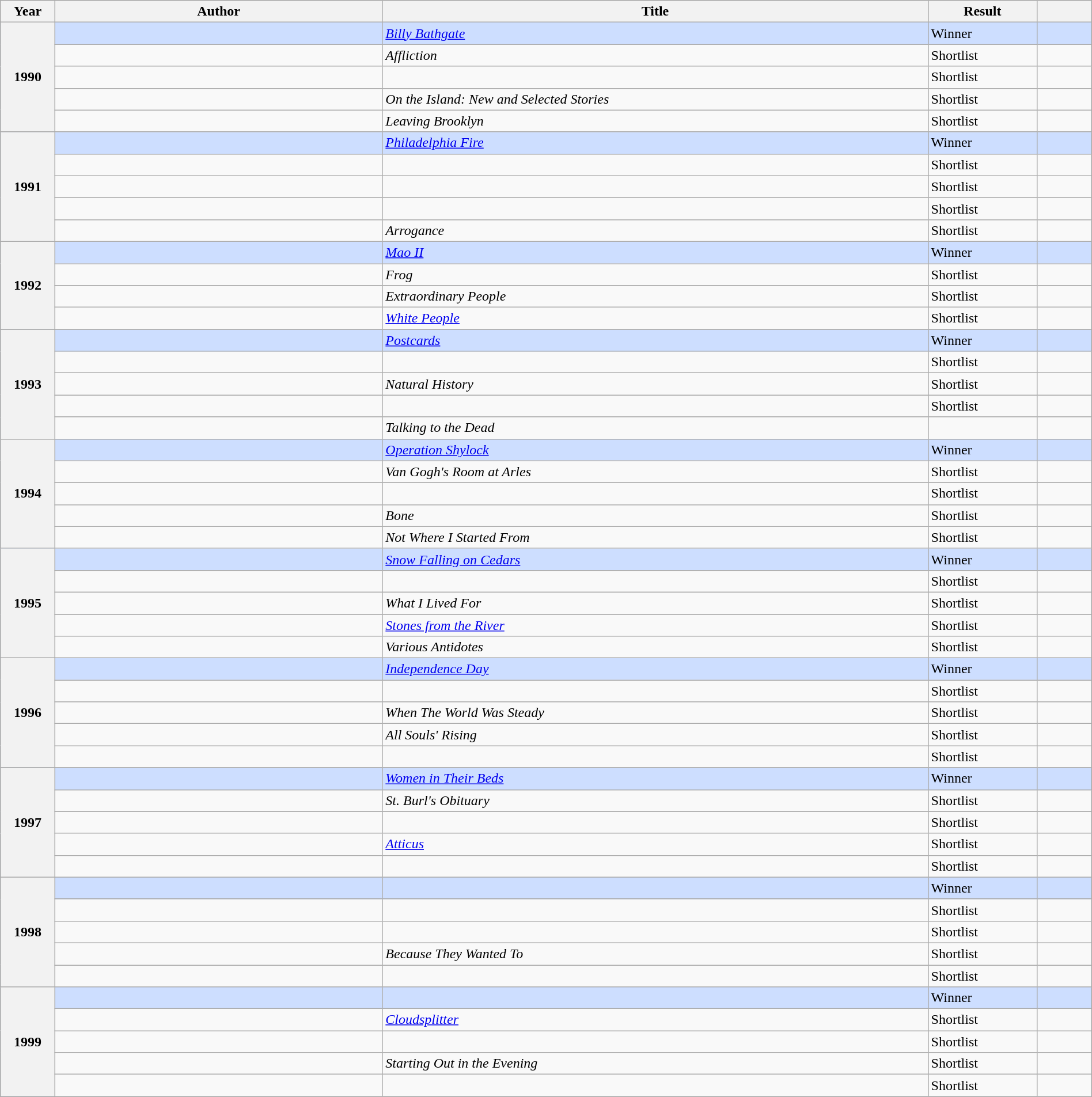<table class="wikitable sortable mw-collapsible" style="width:100%">
<tr>
<th scope="col" width="5%">Year</th>
<th scope="col" width="30%">Author</th>
<th scope="col" width="50%">Title</th>
<th scope="col" width="10%">Result</th>
<th scope="col" width="5%"></th>
</tr>
<tr style="background:#cddeff">
<th rowspan="5">1990</th>
<td></td>
<td><em><a href='#'>Billy Bathgate</a></em></td>
<td>Winner</td>
<td></td>
</tr>
<tr>
<td></td>
<td><em>Affliction</em></td>
<td>Shortlist</td>
<td></td>
</tr>
<tr>
<td></td>
<td><em></em></td>
<td>Shortlist</td>
<td></td>
</tr>
<tr>
<td></td>
<td><em>On the Island: New and Selected Stories</em></td>
<td>Shortlist</td>
<td></td>
</tr>
<tr>
<td></td>
<td><em>Leaving Brooklyn</em></td>
<td>Shortlist</td>
<td></td>
</tr>
<tr style="background:#cddeff">
<th rowspan="5">1991</th>
<td></td>
<td><em><a href='#'>Philadelphia Fire</a></em></td>
<td>Winner</td>
<td></td>
</tr>
<tr>
<td></td>
<td><em></em></td>
<td>Shortlist</td>
<td></td>
</tr>
<tr>
<td></td>
<td><em></em></td>
<td>Shortlist</td>
<td></td>
</tr>
<tr>
<td></td>
<td><em></em></td>
<td>Shortlist</td>
<td></td>
</tr>
<tr>
<td></td>
<td><em>Arrogance</em></td>
<td>Shortlist</td>
<td></td>
</tr>
<tr style="background:#cddeff">
<th rowspan="4">1992</th>
<td></td>
<td><em><a href='#'>Mao II</a></em></td>
<td>Winner</td>
<td></td>
</tr>
<tr>
<td></td>
<td><em>Frog</em></td>
<td>Shortlist</td>
<td></td>
</tr>
<tr>
<td></td>
<td><em>Extraordinary People</em></td>
<td>Shortlist</td>
<td></td>
</tr>
<tr>
<td></td>
<td><em><a href='#'>White People</a></em></td>
<td>Shortlist</td>
<td></td>
</tr>
<tr style="background:#cddeff">
<th rowspan="5">1993</th>
<td></td>
<td><em><a href='#'>Postcards</a></em></td>
<td>Winner</td>
<td></td>
</tr>
<tr>
<td></td>
<td><em></em></td>
<td>Shortlist</td>
<td></td>
</tr>
<tr>
<td></td>
<td><em>Natural History</em></td>
<td>Shortlist</td>
<td></td>
</tr>
<tr>
<td></td>
<td><em></em></td>
<td>Shortlist</td>
<td></td>
</tr>
<tr>
<td></td>
<td><em>Talking to the Dead</em></td>
<td></td>
<td></td>
</tr>
<tr style="background:#cddeff">
<th rowspan="5">1994</th>
<td></td>
<td><em><a href='#'>Operation Shylock</a></em></td>
<td>Winner</td>
<td></td>
</tr>
<tr>
<td></td>
<td><em>Van Gogh's Room at Arles</em></td>
<td>Shortlist</td>
<td></td>
</tr>
<tr>
<td></td>
<td><em></em></td>
<td>Shortlist</td>
<td></td>
</tr>
<tr>
<td></td>
<td><em>Bone</em></td>
<td>Shortlist</td>
<td></td>
</tr>
<tr>
<td></td>
<td><em>Not Where I Started From</em></td>
<td>Shortlist</td>
<td></td>
</tr>
<tr style="background:#cddeff">
<th rowspan="5">1995</th>
<td></td>
<td><em><a href='#'>Snow Falling on Cedars</a></em></td>
<td>Winner</td>
<td></td>
</tr>
<tr>
<td></td>
<td><em></em></td>
<td>Shortlist</td>
<td></td>
</tr>
<tr>
<td></td>
<td><em>What I Lived For</em></td>
<td>Shortlist</td>
<td></td>
</tr>
<tr>
<td></td>
<td><em><a href='#'>Stones from the River</a></em></td>
<td>Shortlist</td>
<td></td>
</tr>
<tr>
<td></td>
<td><em>Various Antidotes</em></td>
<td>Shortlist</td>
<td></td>
</tr>
<tr style="background:#cddeff">
<th rowspan="5">1996</th>
<td></td>
<td><em><a href='#'>Independence Day</a></em></td>
<td>Winner</td>
<td></td>
</tr>
<tr>
<td></td>
<td><em></em></td>
<td>Shortlist</td>
<td></td>
</tr>
<tr>
<td></td>
<td><em>When The World Was Steady</em></td>
<td>Shortlist</td>
<td></td>
</tr>
<tr>
<td></td>
<td><em>All Souls' Rising</em></td>
<td>Shortlist</td>
<td></td>
</tr>
<tr>
<td></td>
<td><em></em></td>
<td>Shortlist</td>
<td></td>
</tr>
<tr style="background:#cddeff">
<th rowspan="5">1997</th>
<td></td>
<td><em><a href='#'>Women in Their Beds</a></em></td>
<td>Winner</td>
<td></td>
</tr>
<tr>
<td></td>
<td><em>St. Burl's Obituary</em></td>
<td>Shortlist</td>
<td></td>
</tr>
<tr>
<td></td>
<td><em></em></td>
<td>Shortlist</td>
<td></td>
</tr>
<tr>
<td></td>
<td><em><a href='#'>Atticus</a></em></td>
<td>Shortlist</td>
<td></td>
</tr>
<tr>
<td></td>
<td><em></em></td>
<td>Shortlist</td>
<td></td>
</tr>
<tr style="background:#cddeff">
<th rowspan="5">1998</th>
<td></td>
<td><em></em></td>
<td>Winner</td>
<td></td>
</tr>
<tr>
<td></td>
<td><em></em></td>
<td>Shortlist</td>
<td></td>
</tr>
<tr>
<td></td>
<td><em></em></td>
<td>Shortlist</td>
<td></td>
</tr>
<tr>
<td></td>
<td><em>Because They Wanted To</em></td>
<td>Shortlist</td>
<td></td>
</tr>
<tr>
<td></td>
<td><em></em></td>
<td>Shortlist</td>
<td></td>
</tr>
<tr style="background:#cddeff">
<th rowspan="5">1999</th>
<td></td>
<td><em></em></td>
<td>Winner</td>
<td></td>
</tr>
<tr>
<td></td>
<td><em><a href='#'>Cloudsplitter</a></em></td>
<td>Shortlist</td>
<td></td>
</tr>
<tr>
<td></td>
<td><em></em></td>
<td>Shortlist</td>
<td></td>
</tr>
<tr>
<td></td>
<td><em>Starting Out in the Evening</em></td>
<td>Shortlist</td>
<td></td>
</tr>
<tr>
<td></td>
<td><em></em></td>
<td>Shortlist</td>
<td></td>
</tr>
</table>
